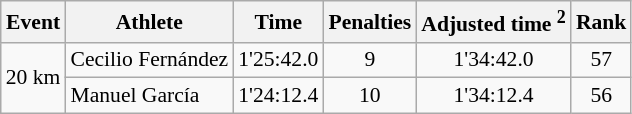<table class="wikitable" style="font-size:90%">
<tr>
<th>Event</th>
<th>Athlete</th>
<th>Time</th>
<th>Penalties</th>
<th>Adjusted time <sup>2</sup></th>
<th>Rank</th>
</tr>
<tr>
<td rowspan="2">20 km</td>
<td>Cecilio Fernández</td>
<td align="center">1'25:42.0</td>
<td align="center">9</td>
<td align="center">1'34:42.0</td>
<td align="center">57</td>
</tr>
<tr>
<td>Manuel García</td>
<td align="center">1'24:12.4</td>
<td align="center">10</td>
<td align="center">1'34:12.4</td>
<td align="center">56</td>
</tr>
</table>
